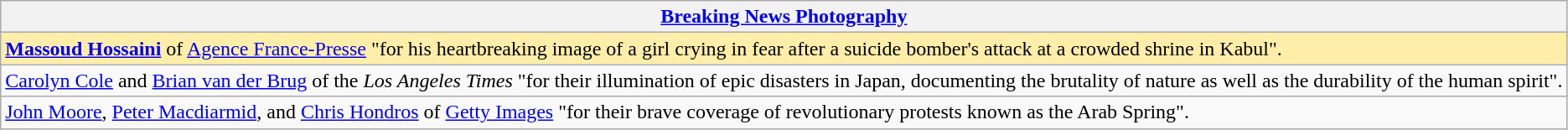<table class="wikitable" style="float:left; float:none;">
<tr>
<th><a href='#'>Breaking News Photography</a></th>
</tr>
<tr>
<td style="background:#fea;"><strong><a href='#'>Massoud Hossaini</a></strong> of <a href='#'>Agence France-Presse</a> "for his heartbreaking image of a girl crying in fear after a suicide bomber's attack at a crowded shrine in Kabul".</td>
</tr>
<tr>
<td><a href='#'>Carolyn Cole</a> and <a href='#'>Brian van der Brug</a> of the <em>Los Angeles Times</em> "for their illumination of epic disasters in Japan, documenting the brutality of nature as well as the durability of the human spirit".</td>
</tr>
<tr>
<td><a href='#'>John Moore</a>, <a href='#'>Peter Macdiarmid</a>, and <a href='#'>Chris Hondros</a> of <a href='#'>Getty Images</a> "for their brave coverage of revolutionary protests known as the Arab Spring".</td>
</tr>
</table>
